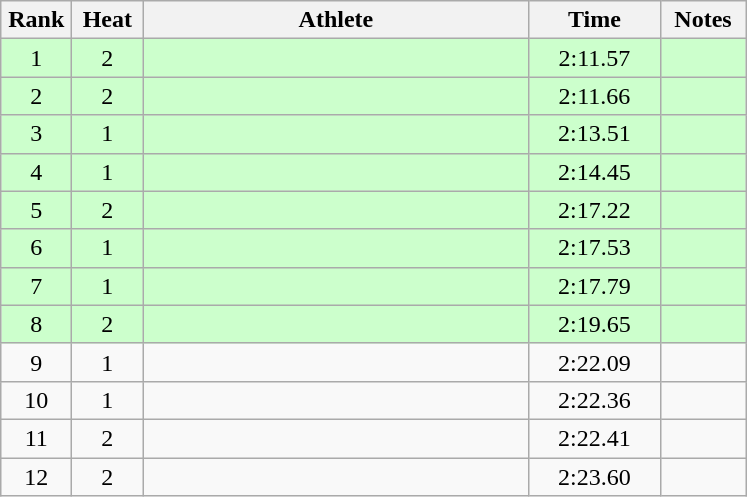<table class="wikitable" style="text-align:center">
<tr>
<th width=40>Rank</th>
<th width=40>Heat</th>
<th width=250>Athlete</th>
<th width=80>Time</th>
<th width=50>Notes</th>
</tr>
<tr bgcolor="ccffcc">
<td>1</td>
<td>2</td>
<td align=left></td>
<td>2:11.57</td>
<td></td>
</tr>
<tr bgcolor="ccffcc">
<td>2</td>
<td>2</td>
<td align=left></td>
<td>2:11.66</td>
<td></td>
</tr>
<tr bgcolor="ccffcc">
<td>3</td>
<td>1</td>
<td align=left></td>
<td>2:13.51</td>
<td></td>
</tr>
<tr bgcolor="ccffcc">
<td>4</td>
<td>1</td>
<td align=left></td>
<td>2:14.45</td>
<td></td>
</tr>
<tr bgcolor="ccffcc">
<td>5</td>
<td>2</td>
<td align=left></td>
<td>2:17.22</td>
<td></td>
</tr>
<tr bgcolor="ccffcc">
<td>6</td>
<td>1</td>
<td align=left></td>
<td>2:17.53</td>
<td></td>
</tr>
<tr bgcolor="ccffcc">
<td>7</td>
<td>1</td>
<td align=left></td>
<td>2:17.79</td>
<td></td>
</tr>
<tr bgcolor="ccffcc">
<td>8</td>
<td>2</td>
<td align=left></td>
<td>2:19.65</td>
<td></td>
</tr>
<tr>
<td>9</td>
<td>1</td>
<td align=left></td>
<td>2:22.09</td>
<td></td>
</tr>
<tr>
<td>10</td>
<td>1</td>
<td align=left></td>
<td>2:22.36</td>
<td></td>
</tr>
<tr>
<td>11</td>
<td>2</td>
<td align=left></td>
<td>2:22.41</td>
<td></td>
</tr>
<tr>
<td>12</td>
<td>2</td>
<td align=left></td>
<td>2:23.60</td>
<td></td>
</tr>
</table>
